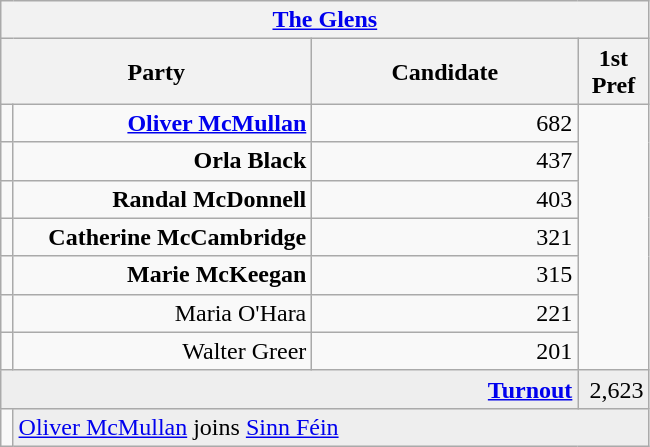<table class="wikitable">
<tr>
<th colspan="4" align="center"><a href='#'>The Glens</a></th>
</tr>
<tr>
<th colspan="2" align="center" width=200>Party</th>
<th width=170>Candidate</th>
<th width=40>1st Pref</th>
</tr>
<tr>
<td></td>
<td align="right"><strong><a href='#'>Oliver McMullan</a></strong></td>
<td align="right">682</td>
</tr>
<tr>
<td></td>
<td align="right"><strong>Orla Black</strong></td>
<td align="right">437</td>
</tr>
<tr>
<td></td>
<td align="right"><strong>Randal McDonnell</strong></td>
<td align="right">403</td>
</tr>
<tr>
<td></td>
<td align="right"><strong>Catherine McCambridge</strong></td>
<td align="right">321</td>
</tr>
<tr>
<td></td>
<td align="right"><strong>Marie McKeegan</strong></td>
<td align="right">315</td>
</tr>
<tr>
<td></td>
<td align="right">Maria O'Hara</td>
<td align="right">221</td>
</tr>
<tr>
<td></td>
<td align="right">Walter Greer</td>
<td align="right">201</td>
</tr>
<tr bgcolor="EEEEEE">
<td colspan=3 align="right"><strong><a href='#'>Turnout</a></strong></td>
<td align="right">2,623</td>
</tr>
<tr>
<td bgcolor=></td>
<td colspan=3 bgcolor="EEEEEE"><a href='#'>Oliver McMullan</a> joins <a href='#'>Sinn Féin</a></td>
</tr>
</table>
